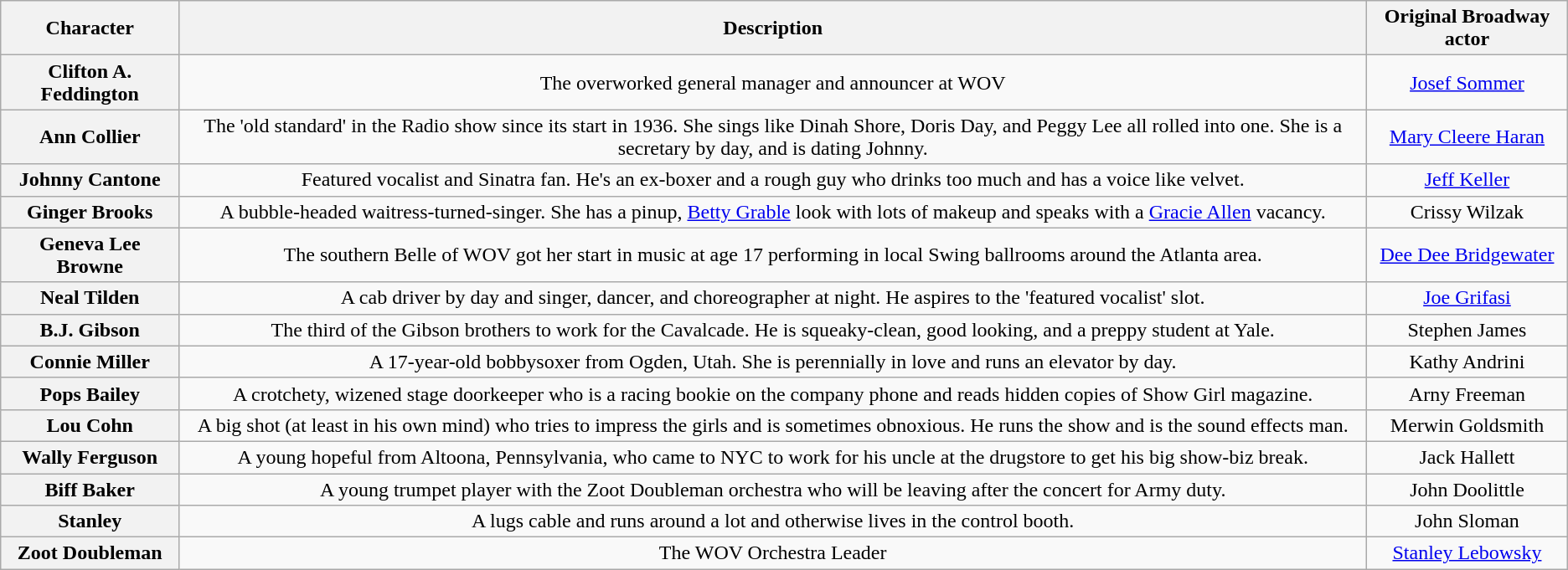<table class="wikitable">
<tr>
<th>Character</th>
<th>Description</th>
<th>Original Broadway actor</th>
</tr>
<tr>
<th>Clifton A. Feddington</th>
<td style="text-align:center;">The overworked general manager and announcer at WOV</td>
<td style="text-align:center;"><a href='#'>Josef Sommer</a></td>
</tr>
<tr>
<th>Ann Collier</th>
<td style="text-align:center;">The 'old standard' in the Radio show since its start in 1936. She sings like Dinah Shore, Doris Day, and Peggy Lee all rolled into one. She is a secretary by day, and is dating Johnny.</td>
<td style="text-align:center;"><a href='#'>Mary Cleere Haran</a></td>
</tr>
<tr>
<th>Johnny Cantone</th>
<td style="text-align:center;">Featured vocalist and Sinatra fan. He's an ex-boxer and a rough guy who drinks too much and has a voice like velvet.</td>
<td style="text-align:center;"><a href='#'>Jeff Keller</a></td>
</tr>
<tr>
<th>Ginger Brooks</th>
<td style="text-align:center;">A bubble-headed waitress-turned-singer. She has a pinup, <a href='#'>Betty Grable</a> look with lots of makeup and speaks with a <a href='#'>Gracie Allen</a> vacancy.</td>
<td style="text-align:center;">Crissy Wilzak</td>
</tr>
<tr>
<th>Geneva Lee Browne</th>
<td style="text-align:center;">The southern Belle of WOV got her start in music at age 17 performing in local Swing ballrooms around the Atlanta area.</td>
<td style="text-align:center;"><a href='#'>Dee Dee Bridgewater</a></td>
</tr>
<tr>
<th>Neal Tilden</th>
<td style="text-align:center;">A cab driver by day and singer, dancer, and choreographer at night. He aspires to the 'featured vocalist' slot.</td>
<td style="text-align:center;"><a href='#'>Joe Grifasi</a></td>
</tr>
<tr>
<th>B.J. Gibson</th>
<td style="text-align:center;">The third of the Gibson brothers to work for the Cavalcade. He is squeaky-clean, good looking, and a preppy student at Yale.</td>
<td style="text-align:center;">Stephen James</td>
</tr>
<tr>
<th>Connie Miller</th>
<td style="text-align:center;">A 17-year-old bobbysoxer from Ogden, Utah. She is perennially in love and runs an elevator by day.</td>
<td style="text-align:center;">Kathy Andrini</td>
</tr>
<tr>
<th>Pops Bailey</th>
<td style="text-align:center;">A crotchety, wizened stage doorkeeper who is a racing bookie on the company phone and reads hidden copies of Show Girl magazine.</td>
<td style="text-align:center;">Arny Freeman</td>
</tr>
<tr>
<th>Lou Cohn</th>
<td style="text-align:center;">A big shot (at least in his own mind) who tries to impress the girls and is sometimes obnoxious. He runs the show and is the sound effects man.</td>
<td style="text-align:center;">Merwin Goldsmith</td>
</tr>
<tr>
<th>Wally Ferguson</th>
<td style="text-align:center;">A young hopeful from Altoona, Pennsylvania, who came to NYC to work for his uncle at the drugstore to get his big show-biz break.</td>
<td style="text-align:center;">Jack Hallett</td>
</tr>
<tr>
<th>Biff Baker</th>
<td style="text-align:center;">A young trumpet player with the Zoot Doubleman orchestra who will be leaving after the concert for Army duty.</td>
<td style="text-align:center;">John Doolittle</td>
</tr>
<tr>
<th>Stanley</th>
<td style="text-align:center;">A lugs cable and runs around a lot and otherwise lives in the control booth.</td>
<td style="text-align:center;">John Sloman</td>
</tr>
<tr>
<th>Zoot Doubleman</th>
<td style="text-align:center;">The WOV Orchestra Leader</td>
<td style="text-align:center;"><a href='#'>Stanley Lebowsky</a></td>
</tr>
</table>
